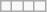<table class="wikitable">
<tr>
<td></td>
<td></td>
<td></td>
<td></td>
</tr>
</table>
